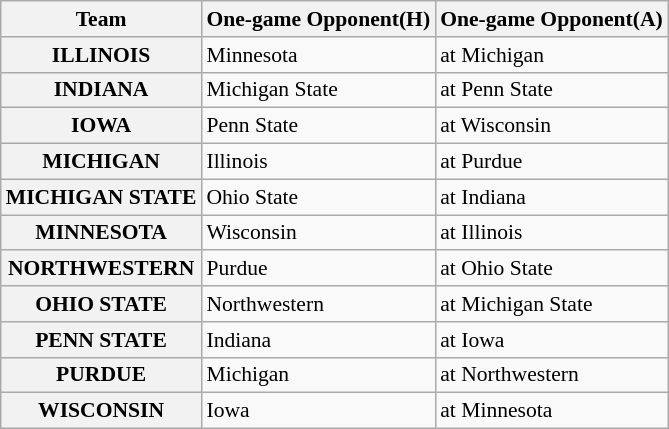<table class="wikitable" style="white-space:nowrap; font-size:90%;">
<tr>
<th>Team</th>
<th>One-game Opponent(H)</th>
<th>One-game Opponent(A)</th>
</tr>
<tr>
<th>ILLINOIS</th>
<td>Minnesota</td>
<td>at Michigan</td>
</tr>
<tr>
<th>INDIANA</th>
<td>Michigan State</td>
<td>at Penn State</td>
</tr>
<tr>
<th>IOWA</th>
<td>Penn State</td>
<td>at Wisconsin</td>
</tr>
<tr>
<th>MICHIGAN</th>
<td>Illinois</td>
<td>at Purdue</td>
</tr>
<tr>
<th>MICHIGAN STATE</th>
<td>Ohio State</td>
<td>at Indiana</td>
</tr>
<tr>
<th>MINNESOTA</th>
<td>Wisconsin</td>
<td>at Illinois</td>
</tr>
<tr>
<th>NORTHWESTERN</th>
<td>Purdue</td>
<td>at Ohio State</td>
</tr>
<tr>
<th>OHIO STATE</th>
<td>Northwestern</td>
<td>at Michigan State</td>
</tr>
<tr>
<th>PENN STATE</th>
<td>Indiana</td>
<td>at Iowa</td>
</tr>
<tr>
<th>PURDUE</th>
<td>Michigan</td>
<td>at Northwestern</td>
</tr>
<tr>
<th>WISCONSIN</th>
<td>Iowa</td>
<td>at Minnesota</td>
</tr>
</table>
